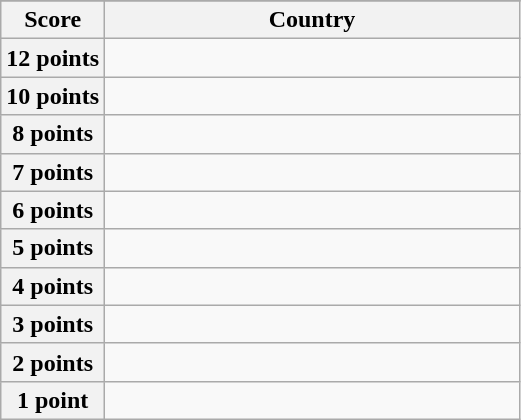<table class="wikitable">
<tr>
</tr>
<tr>
<th scope="col" width="20%">Score</th>
<th scope="col">Country</th>
</tr>
<tr>
<th scope="row">12 points</th>
<td></td>
</tr>
<tr>
<th scope="row">10 points</th>
<td></td>
</tr>
<tr>
<th scope="row">8 points</th>
<td></td>
</tr>
<tr>
<th scope="row">7 points</th>
<td></td>
</tr>
<tr>
<th scope="row">6 points</th>
<td></td>
</tr>
<tr>
<th scope="row">5 points</th>
<td></td>
</tr>
<tr>
<th scope="row">4 points</th>
<td></td>
</tr>
<tr>
<th scope="row">3 points</th>
<td></td>
</tr>
<tr>
<th scope="row">2 points</th>
<td></td>
</tr>
<tr>
<th scope="row">1 point</th>
<td></td>
</tr>
</table>
